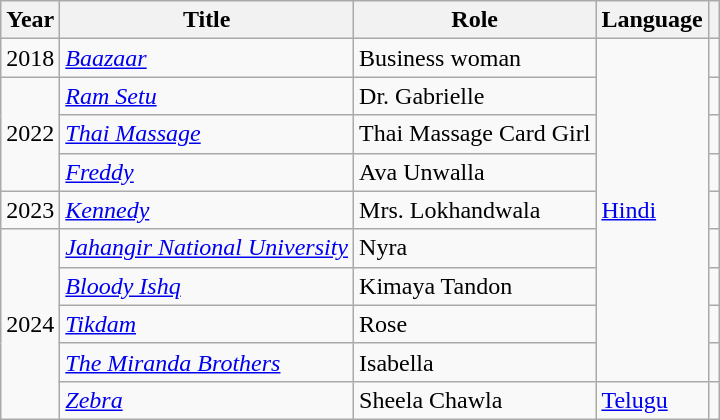<table class="wikitable plainrowheaders sortable">
<tr>
<th scope="col">Year</th>
<th scope="col">Title</th>
<th scope="col">Role</th>
<th scope="col">Language</th>
<th scope="col" class="unsortable"></th>
</tr>
<tr>
<td>2018</td>
<td><em><a href='#'>Baazaar</a></em></td>
<td>Business woman</td>
<td rowspan="9"><a href='#'>Hindi</a></td>
<td></td>
</tr>
<tr>
<td rowspan="3">2022</td>
<td><em><a href='#'>Ram Setu</a></em></td>
<td>Dr. Gabrielle</td>
<td></td>
</tr>
<tr>
<td><em><a href='#'>Thai Massage</a></em></td>
<td>Thai Massage Card Girl</td>
<td></td>
</tr>
<tr>
<td><em><a href='#'>Freddy</a></em></td>
<td>Ava Unwalla</td>
<td></td>
</tr>
<tr>
<td>2023</td>
<td><em><a href='#'>Kennedy</a></em></td>
<td>Mrs. Lokhandwala</td>
<td></td>
</tr>
<tr>
<td rowspan="5">2024</td>
<td><em><a href='#'>Jahangir National University</a></em></td>
<td>Nyra</td>
<td></td>
</tr>
<tr>
<td><em><a href='#'>Bloody Ishq</a></em></td>
<td>Kimaya Tandon</td>
<td></td>
</tr>
<tr>
<td><em><a href='#'>Tikdam</a></em></td>
<td>Rose</td>
<td></td>
</tr>
<tr>
<td><em><a href='#'>The Miranda Brothers</a></em></td>
<td>Isabella</td>
<td></td>
</tr>
<tr>
<td><em><a href='#'>Zebra</a></em></td>
<td>Sheela Chawla</td>
<td><a href='#'>Telugu</a></td>
<td></td>
</tr>
</table>
